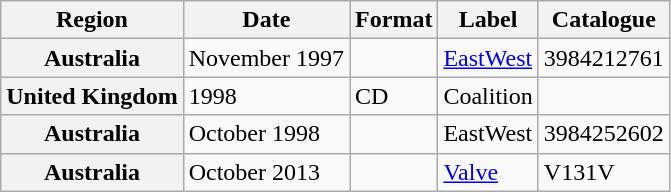<table class="wikitable plainrowheaders">
<tr>
<th scope="col">Region</th>
<th scope="col">Date</th>
<th scope="col">Format</th>
<th scope="col">Label</th>
<th scope="col">Catalogue</th>
</tr>
<tr>
<th scope="row">Australia</th>
<td>November 1997</td>
<td></td>
<td><a href='#'>EastWest</a></td>
<td>3984212761</td>
</tr>
<tr>
<th scope="row">United Kingdom</th>
<td>1998</td>
<td>CD</td>
<td>Coalition</td>
<td></td>
</tr>
<tr>
<th scope="row">Australia</th>
<td>October 1998</td>
<td></td>
<td>EastWest</td>
<td>3984252602</td>
</tr>
<tr>
<th scope="row">Australia</th>
<td>October 2013</td>
<td></td>
<td><a href='#'>Valve</a></td>
<td>V131V</td>
</tr>
</table>
